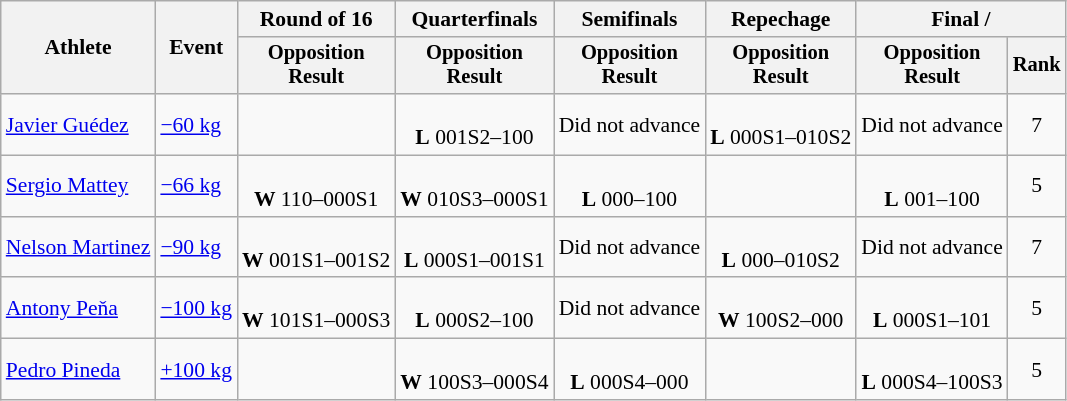<table class="wikitable" style="font-size:90%">
<tr>
<th rowspan=2>Athlete</th>
<th rowspan=2>Event</th>
<th>Round of 16</th>
<th>Quarterfinals</th>
<th>Semifinals</th>
<th>Repechage</th>
<th colspan=2>Final / </th>
</tr>
<tr style="font-size:95%">
<th>Opposition<br>Result</th>
<th>Opposition<br>Result</th>
<th>Opposition<br>Result</th>
<th>Opposition<br>Result</th>
<th>Opposition<br>Result</th>
<th>Rank</th>
</tr>
<tr align=center>
<td align=left><a href='#'>Javier Guédez</a></td>
<td align=left><a href='#'>−60 kg</a></td>
<td></td>
<td><br><strong>L</strong> 001S2–100</td>
<td>Did not advance</td>
<td><br><strong>L</strong> 000S1–010S2</td>
<td>Did not advance</td>
<td>7</td>
</tr>
<tr align=center>
<td align=left><a href='#'>Sergio Mattey</a></td>
<td align=left><a href='#'>−66 kg</a></td>
<td><br><strong>W</strong> 110–000S1</td>
<td><br><strong>W</strong> 010S3–000S1</td>
<td><br><strong>L</strong> 000–100</td>
<td></td>
<td><br><strong>L</strong> 001–100</td>
<td>5</td>
</tr>
<tr align=center>
<td align=left><a href='#'>Nelson Martinez</a></td>
<td align=left><a href='#'>−90 kg</a></td>
<td><br><strong>W</strong> 001S1–001S2</td>
<td><br><strong>L</strong> 000S1–001S1</td>
<td>Did not advance</td>
<td><br><strong>L</strong> 000–010S2</td>
<td>Did not advance</td>
<td>7</td>
</tr>
<tr align=center>
<td align=left><a href='#'>Antony Peňa</a></td>
<td align=left><a href='#'>−100 kg</a></td>
<td><br><strong>W</strong> 101S1–000S3</td>
<td><br><strong>L</strong> 000S2–100</td>
<td>Did not advance</td>
<td><br><strong>W</strong> 100S2–000</td>
<td><br><strong>L</strong> 000S1–101</td>
<td>5</td>
</tr>
<tr align=center>
<td align=left><a href='#'>Pedro Pineda</a></td>
<td align=left><a href='#'>+100 kg</a></td>
<td></td>
<td><br><strong>W</strong> 100S3–000S4</td>
<td><br><strong>L</strong> 000S4–000</td>
<td></td>
<td><br><strong>L</strong> 000S4–100S3</td>
<td>5</td>
</tr>
</table>
